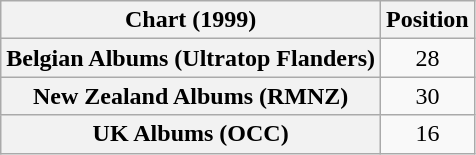<table class="wikitable sortable plainrowheaders" style="text-align:center">
<tr>
<th scope="col">Chart (1999)</th>
<th scope="col">Position</th>
</tr>
<tr>
<th scope="row">Belgian Albums (Ultratop Flanders)</th>
<td>28</td>
</tr>
<tr>
<th scope="row">New Zealand Albums (RMNZ)</th>
<td>30</td>
</tr>
<tr>
<th scope="row">UK Albums (OCC)</th>
<td>16</td>
</tr>
</table>
